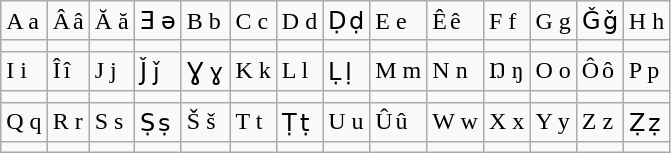<table class="wikitable">
<tr>
<td>A a</td>
<td>Â â</td>
<td>Ă ă</td>
<td>Ǝ ǝ</td>
<td>B b</td>
<td>C c</td>
<td>D d</td>
<td>Ḍ ḍ</td>
<td>E e</td>
<td>Ê ê</td>
<td>F f</td>
<td>G g</td>
<td>Ǧ ǧ</td>
<td>H h</td>
</tr>
<tr>
<td></td>
<td></td>
<td></td>
<td></td>
<td></td>
<td></td>
<td></td>
<td></td>
<td></td>
<td></td>
<td></td>
<td></td>
<td></td>
<td></td>
</tr>
<tr>
<td>I i</td>
<td>Î î</td>
<td>J j</td>
<td>J̌ ǰ</td>
<td>Ɣ ɣ</td>
<td>K k</td>
<td>L l</td>
<td>Ḷ ḷ</td>
<td>M m</td>
<td>N n</td>
<td>Ŋ ŋ</td>
<td>O o</td>
<td>Ô ô</td>
<td>P p</td>
</tr>
<tr>
<td></td>
<td></td>
<td></td>
<td></td>
<td></td>
<td></td>
<td></td>
<td></td>
<td></td>
<td></td>
<td></td>
<td></td>
<td></td>
<td></td>
</tr>
<tr>
<td>Q q</td>
<td>R r</td>
<td>S s</td>
<td>Ṣ ṣ</td>
<td>Š š</td>
<td>T t</td>
<td>Ṭ ṭ</td>
<td>U u</td>
<td>Û û</td>
<td>W w</td>
<td>X x</td>
<td>Y y</td>
<td>Z z</td>
<td>Ẓ ẓ</td>
</tr>
<tr>
<td></td>
<td></td>
<td></td>
<td></td>
<td></td>
<td></td>
<td></td>
<td></td>
<td></td>
<td></td>
<td></td>
<td></td>
<td></td>
<td></td>
</tr>
</table>
